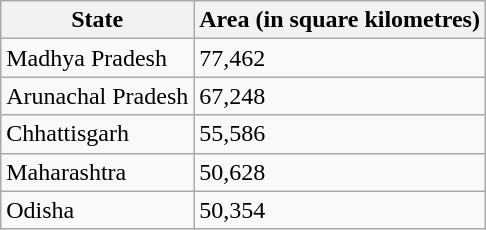<table class=wikitable>
<tr>
<th>State</th>
<th>Area (in square kilometres)</th>
</tr>
<tr>
<td>Madhya Pradesh</td>
<td>77,462</td>
</tr>
<tr>
<td>Arunachal Pradesh</td>
<td>67,248</td>
</tr>
<tr>
<td>Chhattisgarh</td>
<td>55,586</td>
</tr>
<tr>
<td>Maharashtra</td>
<td>50,628</td>
</tr>
<tr>
<td>Odisha</td>
<td>50,354</td>
</tr>
</table>
